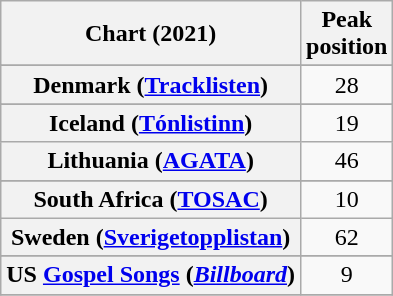<table class="wikitable sortable plainrowheaders" style="text-align:center">
<tr>
<th scope="col">Chart (2021)</th>
<th scope="col">Peak<br>position</th>
</tr>
<tr>
</tr>
<tr>
</tr>
<tr>
<th scope="row">Denmark (<a href='#'>Tracklisten</a>)</th>
<td>28</td>
</tr>
<tr>
</tr>
<tr>
</tr>
<tr>
<th scope="row">Iceland (<a href='#'>Tónlistinn</a>)</th>
<td>19</td>
</tr>
<tr>
<th scope="row">Lithuania (<a href='#'>AGATA</a>)</th>
<td>46</td>
</tr>
<tr>
</tr>
<tr>
</tr>
<tr>
<th scope="row">South Africa (<a href='#'>TOSAC</a>)</th>
<td>10</td>
</tr>
<tr>
<th scope="row">Sweden (<a href='#'>Sverigetopplistan</a>)</th>
<td>62</td>
</tr>
<tr>
</tr>
<tr>
</tr>
<tr>
<th scope="row">US <a href='#'>Gospel Songs</a> (<em><a href='#'>Billboard</a></em>)</th>
<td>9</td>
</tr>
<tr>
</tr>
</table>
